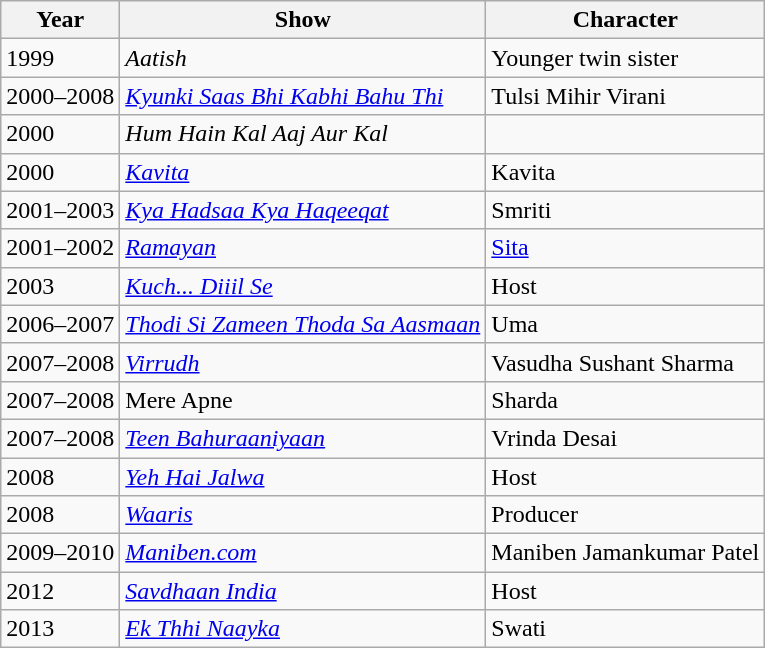<table class="wikitable">
<tr>
<th>Year</th>
<th>Show</th>
<th>Character</th>
</tr>
<tr>
<td>1999</td>
<td><em>Aatish</em></td>
<td>Younger twin sister</td>
</tr>
<tr>
<td>2000–2008</td>
<td><em><a href='#'>Kyunki Saas Bhi Kabhi Bahu Thi</a></em></td>
<td>Tulsi Mihir Virani</td>
</tr>
<tr>
<td>2000</td>
<td><em>Hum Hain Kal Aaj Aur Kal</em></td>
<td></td>
</tr>
<tr>
<td>2000</td>
<td><em><a href='#'>Kavita</a></em></td>
<td>Kavita</td>
</tr>
<tr>
<td>2001–2003</td>
<td><em><a href='#'>Kya Hadsaa Kya Haqeeqat</a></em></td>
<td>Smriti</td>
</tr>
<tr>
<td>2001–2002</td>
<td><em><a href='#'>Ramayan</a></em></td>
<td><a href='#'>Sita</a></td>
</tr>
<tr>
<td>2003</td>
<td><em><a href='#'>Kuch... Diiil Se</a></em></td>
<td>Host</td>
</tr>
<tr>
<td>2006–2007</td>
<td><em><a href='#'>Thodi Si Zameen Thoda Sa Aasmaan</a></em></td>
<td>Uma</td>
</tr>
<tr>
<td>2007–2008</td>
<td><em><a href='#'>Virrudh</a></em></td>
<td>Vasudha Sushant Sharma</td>
</tr>
<tr>
<td>2007–2008</td>
<td>Mere Apne</td>
<td>Sharda</td>
</tr>
<tr>
<td>2007–2008</td>
<td><em><a href='#'>Teen Bahuraaniyaan</a></em></td>
<td>Vrinda Desai</td>
</tr>
<tr>
<td>2008</td>
<td><em><a href='#'>Yeh Hai Jalwa</a></em></td>
<td>Host</td>
</tr>
<tr>
<td>2008</td>
<td><em><a href='#'>Waaris</a></em></td>
<td>Producer</td>
</tr>
<tr>
<td>2009–2010</td>
<td><em><a href='#'>Maniben.com</a></em></td>
<td>Maniben Jamankumar Patel</td>
</tr>
<tr>
<td>2012</td>
<td><em><a href='#'>Savdhaan India</a></em></td>
<td>Host</td>
</tr>
<tr>
<td>2013</td>
<td><em><a href='#'>Ek Thhi Naayka</a></em></td>
<td>Swati</td>
</tr>
</table>
